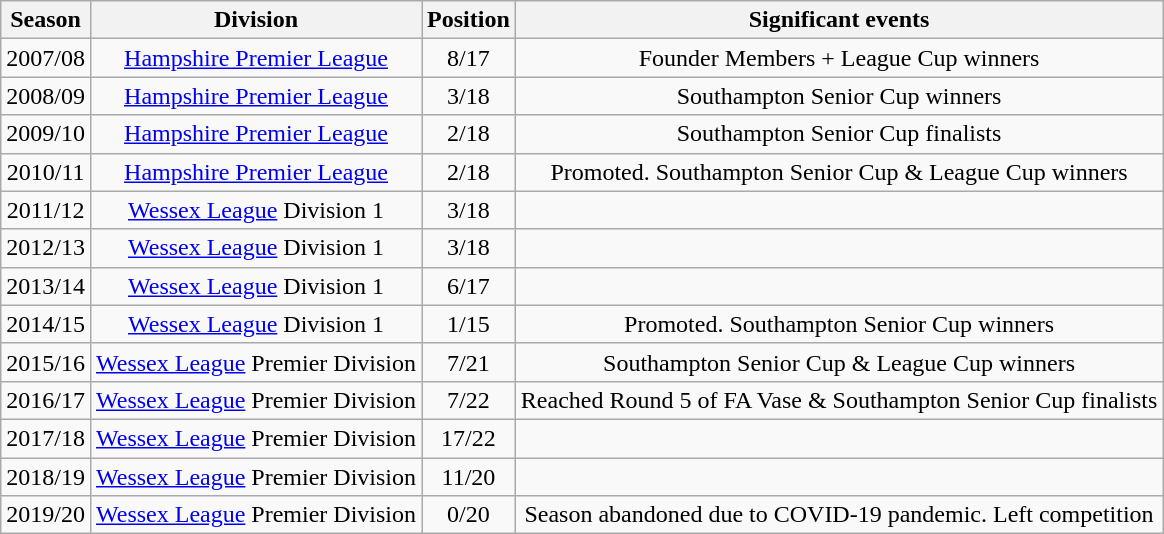<table class="wikitable collapsible collapsed" style=text-align:center>
<tr>
<th>Season</th>
<th>Division</th>
<th>Position</th>
<th>Significant events</th>
</tr>
<tr>
<td>2007/08</td>
<td><a href='#'>Hampshire Premier League</a></td>
<td>8/17</td>
<td>Founder Members + League Cup winners</td>
</tr>
<tr>
<td>2008/09</td>
<td><a href='#'>Hampshire Premier League</a></td>
<td>3/18</td>
<td>Southampton Senior Cup winners</td>
</tr>
<tr>
<td>2009/10</td>
<td><a href='#'>Hampshire Premier League</a></td>
<td>2/18</td>
<td>Southampton Senior Cup finalists</td>
</tr>
<tr>
<td>2010/11</td>
<td><a href='#'>Hampshire Premier League</a></td>
<td>2/18</td>
<td>Promoted. Southampton Senior Cup & League Cup winners</td>
</tr>
<tr>
<td>2011/12</td>
<td><a href='#'>Wessex League</a> Division 1</td>
<td>3/18</td>
<td></td>
</tr>
<tr>
<td>2012/13</td>
<td><a href='#'>Wessex League</a> Division 1</td>
<td>3/18</td>
<td></td>
</tr>
<tr>
<td>2013/14</td>
<td><a href='#'>Wessex League</a> Division 1</td>
<td>6/17</td>
<td></td>
</tr>
<tr>
<td>2014/15</td>
<td><a href='#'>Wessex League</a> Division 1</td>
<td>1/15</td>
<td>Promoted. Southampton Senior Cup winners</td>
</tr>
<tr>
<td>2015/16</td>
<td><a href='#'>Wessex League</a> Premier Division</td>
<td>7/21</td>
<td>Southampton Senior Cup & League Cup winners</td>
</tr>
<tr>
<td>2016/17</td>
<td><a href='#'>Wessex League</a> Premier Division</td>
<td>7/22</td>
<td>Reached Round 5 of FA Vase & Southampton Senior Cup finalists</td>
</tr>
<tr>
<td>2017/18</td>
<td><a href='#'>Wessex League</a> Premier Division</td>
<td>17/22</td>
<td></td>
</tr>
<tr>
<td>2018/19</td>
<td><a href='#'>Wessex League</a> Premier Division</td>
<td>11/20</td>
<td></td>
</tr>
<tr>
<td>2019/20</td>
<td><a href='#'>Wessex League</a> Premier Division</td>
<td>0/20</td>
<td>Season abandoned due to COVID-19 pandemic. Left competition</td>
</tr>
</table>
